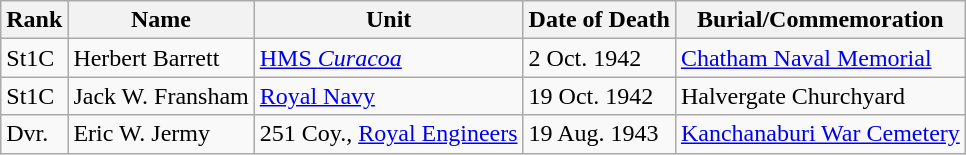<table class="wikitable">
<tr>
<th>Rank</th>
<th>Name</th>
<th>Unit</th>
<th>Date of Death</th>
<th>Burial/Commemoration</th>
</tr>
<tr>
<td>St1C</td>
<td>Herbert Barrett</td>
<td><a href='#'>HMS <em>Curacoa</em></a></td>
<td>2 Oct. 1942</td>
<td><a href='#'>Chatham Naval Memorial</a></td>
</tr>
<tr>
<td>St1C</td>
<td>Jack W. Fransham</td>
<td><a href='#'>Royal Navy</a></td>
<td>19 Oct. 1942</td>
<td>Halvergate Churchyard</td>
</tr>
<tr>
<td>Dvr.</td>
<td>Eric W. Jermy</td>
<td>251 Coy., <a href='#'>Royal Engineers</a></td>
<td>19 Aug. 1943</td>
<td><a href='#'>Kanchanaburi War Cemetery</a></td>
</tr>
</table>
